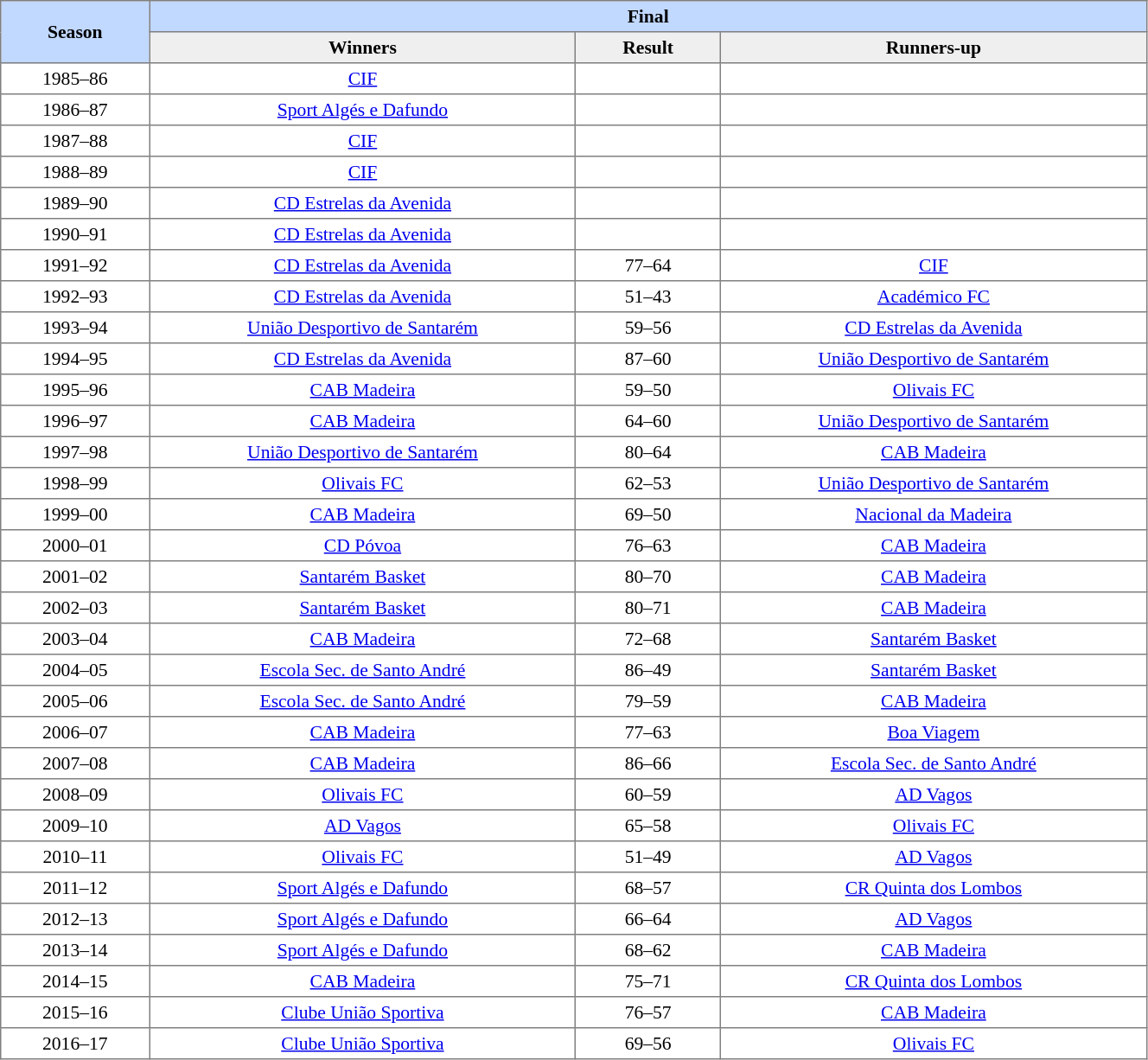<table border=1 style="border-collapse:collapse; font-size:90%;" cellpadding=3 cellspacing=0 width=70%>
<tr bgcolor=#C1D8FF>
<th rowspan=2 width=5%>Season</th>
<th colspan=3>Final</th>
</tr>
<tr bgcolor=#EFEFEF>
<th width=15%>Winners</th>
<th width=5%>Result</th>
<th width=15%>Runners-up</th>
</tr>
<tr align=center>
<td>1985–86</td>
<td><a href='#'>CIF</a></td>
<td></td>
<td></td>
</tr>
<tr align=center>
<td>1986–87</td>
<td><a href='#'>Sport Algés e Dafundo</a></td>
<td></td>
<td></td>
</tr>
<tr align=center>
<td>1987–88</td>
<td><a href='#'>CIF</a></td>
<td></td>
<td></td>
</tr>
<tr align=center>
<td>1988–89</td>
<td><a href='#'>CIF</a></td>
<td></td>
<td></td>
</tr>
<tr align=center>
<td>1989–90</td>
<td><a href='#'>CD Estrelas da Avenida</a></td>
<td></td>
<td></td>
</tr>
<tr align=center>
<td>1990–91</td>
<td><a href='#'>CD Estrelas da Avenida</a></td>
<td></td>
<td></td>
</tr>
<tr align=center>
<td>1991–92</td>
<td><a href='#'>CD Estrelas da Avenida</a></td>
<td>77–64</td>
<td><a href='#'>CIF</a></td>
</tr>
<tr align=center>
<td>1992–93</td>
<td><a href='#'>CD Estrelas da Avenida</a></td>
<td>51–43</td>
<td><a href='#'>Académico FC</a></td>
</tr>
<tr align=center>
<td>1993–94</td>
<td><a href='#'>União Desportivo de Santarém</a></td>
<td>59–56</td>
<td><a href='#'>CD Estrelas da Avenida</a></td>
</tr>
<tr align=center>
<td>1994–95</td>
<td><a href='#'>CD Estrelas da Avenida</a></td>
<td>87–60</td>
<td><a href='#'>União Desportivo de Santarém</a></td>
</tr>
<tr align=center>
<td>1995–96</td>
<td><a href='#'>CAB Madeira</a></td>
<td>59–50</td>
<td><a href='#'>Olivais FC</a></td>
</tr>
<tr align=center>
<td>1996–97</td>
<td><a href='#'>CAB Madeira</a></td>
<td>64–60</td>
<td><a href='#'>União Desportivo de Santarém</a></td>
</tr>
<tr align=center>
<td>1997–98</td>
<td><a href='#'>União Desportivo de Santarém</a></td>
<td>80–64</td>
<td><a href='#'>CAB Madeira</a></td>
</tr>
<tr align=center>
<td>1998–99</td>
<td><a href='#'>Olivais FC</a></td>
<td>62–53</td>
<td><a href='#'>União Desportivo de Santarém</a></td>
</tr>
<tr align=center>
<td>1999–00</td>
<td><a href='#'>CAB Madeira</a></td>
<td>69–50</td>
<td><a href='#'>Nacional da Madeira</a></td>
</tr>
<tr align=center>
<td>2000–01</td>
<td><a href='#'>CD Póvoa</a></td>
<td>76–63</td>
<td><a href='#'>CAB Madeira</a></td>
</tr>
<tr align=center>
<td>2001–02</td>
<td><a href='#'>Santarém Basket</a></td>
<td>80–70</td>
<td><a href='#'>CAB Madeira</a></td>
</tr>
<tr align=center>
<td>2002–03</td>
<td><a href='#'>Santarém Basket</a></td>
<td>80–71</td>
<td><a href='#'>CAB Madeira</a></td>
</tr>
<tr align=center>
<td>2003–04</td>
<td><a href='#'>CAB Madeira</a></td>
<td>72–68</td>
<td><a href='#'>Santarém Basket</a></td>
</tr>
<tr align=center>
<td>2004–05</td>
<td><a href='#'>Escola Sec. de Santo André</a></td>
<td>86–49</td>
<td><a href='#'>Santarém Basket</a></td>
</tr>
<tr align=center>
<td>2005–06</td>
<td><a href='#'>Escola Sec. de Santo André</a></td>
<td>79–59</td>
<td><a href='#'>CAB Madeira</a></td>
</tr>
<tr align=center>
<td>2006–07</td>
<td><a href='#'>CAB Madeira</a></td>
<td>77–63</td>
<td><a href='#'>Boa Viagem</a></td>
</tr>
<tr align=center>
<td>2007–08</td>
<td><a href='#'>CAB Madeira</a></td>
<td>86–66</td>
<td><a href='#'>Escola Sec. de Santo André</a></td>
</tr>
<tr align=center>
<td>2008–09</td>
<td><a href='#'>Olivais FC</a></td>
<td>60–59</td>
<td><a href='#'>AD Vagos</a></td>
</tr>
<tr align=center>
<td>2009–10</td>
<td><a href='#'>AD Vagos</a></td>
<td>65–58</td>
<td><a href='#'>Olivais FC</a></td>
</tr>
<tr align=center>
<td>2010–11</td>
<td><a href='#'>Olivais FC</a></td>
<td>51–49</td>
<td><a href='#'>AD Vagos</a></td>
</tr>
<tr align=center>
<td>2011–12</td>
<td><a href='#'>Sport Algés e Dafundo</a></td>
<td>68–57</td>
<td><a href='#'>CR Quinta dos Lombos</a></td>
</tr>
<tr align=center>
<td>2012–13</td>
<td><a href='#'>Sport Algés e Dafundo</a></td>
<td>66–64</td>
<td><a href='#'>AD Vagos</a></td>
</tr>
<tr align=center>
<td>2013–14</td>
<td><a href='#'>Sport Algés e Dafundo</a></td>
<td>68–62</td>
<td><a href='#'>CAB Madeira</a></td>
</tr>
<tr align=center>
<td>2014–15</td>
<td><a href='#'>CAB Madeira</a></td>
<td>75–71</td>
<td><a href='#'>CR Quinta dos Lombos</a></td>
</tr>
<tr align=center>
<td>2015–16</td>
<td><a href='#'>Clube União Sportiva</a></td>
<td>76–57</td>
<td><a href='#'>CAB Madeira</a></td>
</tr>
<tr align=center>
<td>2016–17</td>
<td><a href='#'>Clube União Sportiva</a></td>
<td>69–56</td>
<td><a href='#'>Olivais FC</a></td>
</tr>
</table>
